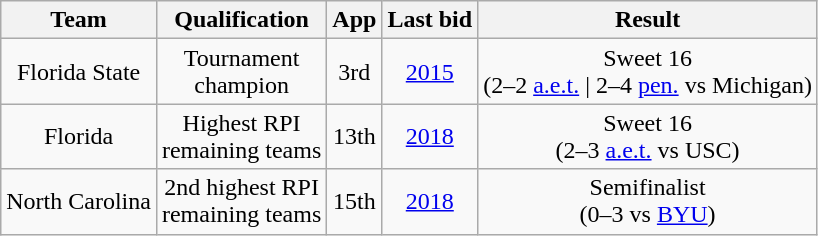<table class="wikitable sortable" style="text-align:center">
<tr>
<th>Team</th>
<th>Qualification</th>
<th>App</th>
<th>Last bid</th>
<th>Result</th>
</tr>
<tr>
<td>Florida State</td>
<td>Tournament<br>champion</td>
<td>3rd</td>
<td><a href='#'>2015</a></td>
<td>Sweet 16<br>(2–2 <a href='#'>a.e.t.</a> | 2–4 <a href='#'>pen.</a> vs Michigan)</td>
</tr>
<tr>
<td>Florida</td>
<td>Highest RPI<br>remaining teams</td>
<td>13th</td>
<td><a href='#'>2018</a></td>
<td>Sweet 16<br>(2–3 <a href='#'>a.e.t.</a> vs USC)</td>
</tr>
<tr>
<td>North Carolina</td>
<td>2nd highest RPI<br>remaining teams</td>
<td>15th</td>
<td><a href='#'>2018</a></td>
<td>Semifinalist<br>(0–3 vs <a href='#'>BYU</a>)</td>
</tr>
</table>
